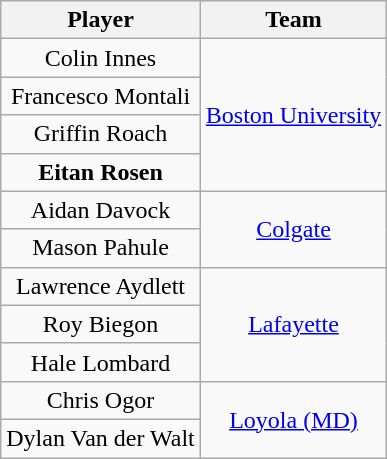<table class="wikitable" style="text-align: center;">
<tr>
<th>Player</th>
<th>Team</th>
</tr>
<tr>
<td>Colin Innes</td>
<td rowspan=4><a href='#'>Boston University</a></td>
</tr>
<tr>
<td>Francesco Montali</td>
</tr>
<tr>
<td>Griffin Roach</td>
</tr>
<tr>
<td><strong>Eitan Rosen</strong></td>
</tr>
<tr>
<td>Aidan Davock</td>
<td rowspan=2><a href='#'>Colgate</a></td>
</tr>
<tr>
<td>Mason Pahule</td>
</tr>
<tr>
<td>Lawrence Aydlett</td>
<td rowspan=3><a href='#'>Lafayette</a></td>
</tr>
<tr>
<td>Roy Biegon</td>
</tr>
<tr>
<td>Hale Lombard</td>
</tr>
<tr>
<td>Chris Ogor</td>
<td rowspan=2><a href='#'>Loyola (MD)</a></td>
</tr>
<tr>
<td>Dylan Van der Walt</td>
</tr>
</table>
